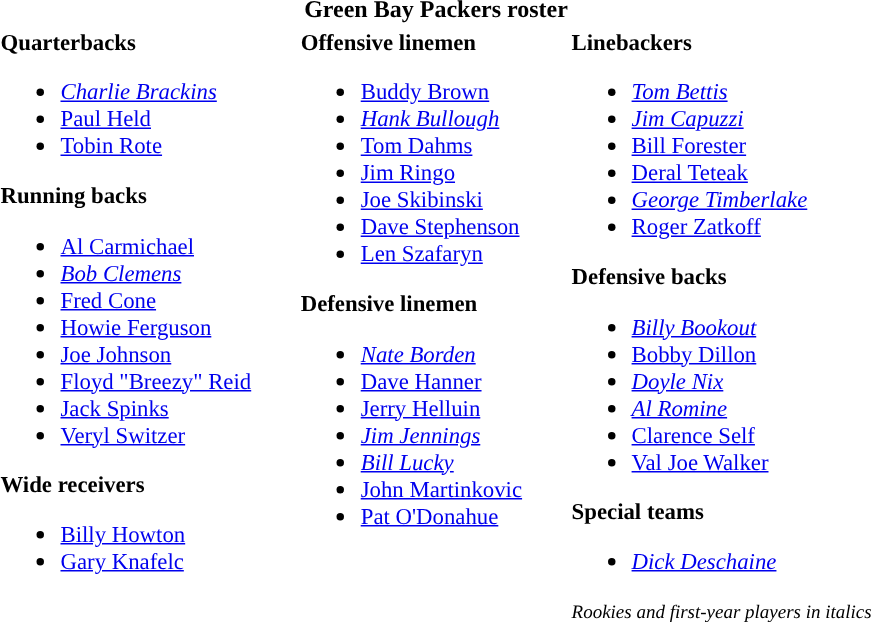<table class="toccolours" style="text-align: left;">
<tr>
<th colspan="9" style="text-align:center; ">Green Bay Packers roster</th>
</tr>
<tr>
<td style="font-size: 95%;" valign="top"><strong>Quarterbacks</strong><br><ul><li> <em><a href='#'>Charlie Brackins</a></em></li><li> <a href='#'>Paul Held</a></li><li> <a href='#'>Tobin Rote</a></li></ul><strong>Running backs</strong><ul><li> <a href='#'>Al Carmichael</a></li><li> <em><a href='#'>Bob Clemens</a></em></li><li> <a href='#'>Fred Cone</a></li><li> <a href='#'>Howie Ferguson</a></li><li> <a href='#'>Joe Johnson</a></li><li> <a href='#'>Floyd "Breezy" Reid</a></li><li> <a href='#'>Jack Spinks</a></li><li> <a href='#'>Veryl Switzer</a></li></ul><strong>Wide receivers</strong><ul><li> <a href='#'>Billy Howton</a></li><li> <a href='#'>Gary Knafelc</a></li></ul></td>
<td style="width: 25px;"></td>
<td style="font-size: 95%;" valign="top"><strong>Offensive linemen</strong><br><ul><li> <a href='#'>Buddy Brown</a></li><li> <em><a href='#'>Hank Bullough</a></em></li><li> <a href='#'>Tom Dahms</a></li><li> <a href='#'>Jim Ringo</a></li><li> <a href='#'>Joe Skibinski</a></li><li> <a href='#'>Dave Stephenson</a></li><li> <a href='#'>Len Szafaryn</a></li></ul><strong>Defensive linemen</strong><ul><li> <em><a href='#'>Nate Borden</a></em></li><li> <a href='#'>Dave Hanner</a></li><li> <a href='#'>Jerry Helluin</a></li><li> <em><a href='#'>Jim Jennings</a></em></li><li> <em><a href='#'>Bill Lucky</a></em></li><li> <a href='#'>John Martinkovic</a></li><li> <a href='#'>Pat O'Donahue</a></li></ul></td>
<td style="width: 25px;"></td>
<td style="font-size: 95%;" valign="top"><strong>Linebackers</strong><br><ul><li> <em><a href='#'>Tom Bettis</a></em></li><li> <em><a href='#'>Jim Capuzzi</a></em></li><li> <a href='#'>Bill Forester</a></li><li> <a href='#'>Deral Teteak</a></li><li> <em><a href='#'>George Timberlake</a></em></li><li> <a href='#'>Roger Zatkoff</a></li></ul><strong>Defensive backs</strong><ul><li> <em><a href='#'>Billy Bookout</a></em></li><li> <a href='#'>Bobby Dillon</a></li><li> <em><a href='#'>Doyle Nix</a></em></li><li> <em><a href='#'>Al Romine</a></em></li><li> <a href='#'>Clarence Self</a></li><li> <a href='#'>Val Joe Walker</a></li></ul><strong>Special teams</strong><ul><li> <em><a href='#'>Dick Deschaine</a></em></li></ul><small><em>Rookies and first-year players in italics</em></small><br></td>
</tr>
<tr>
</tr>
</table>
